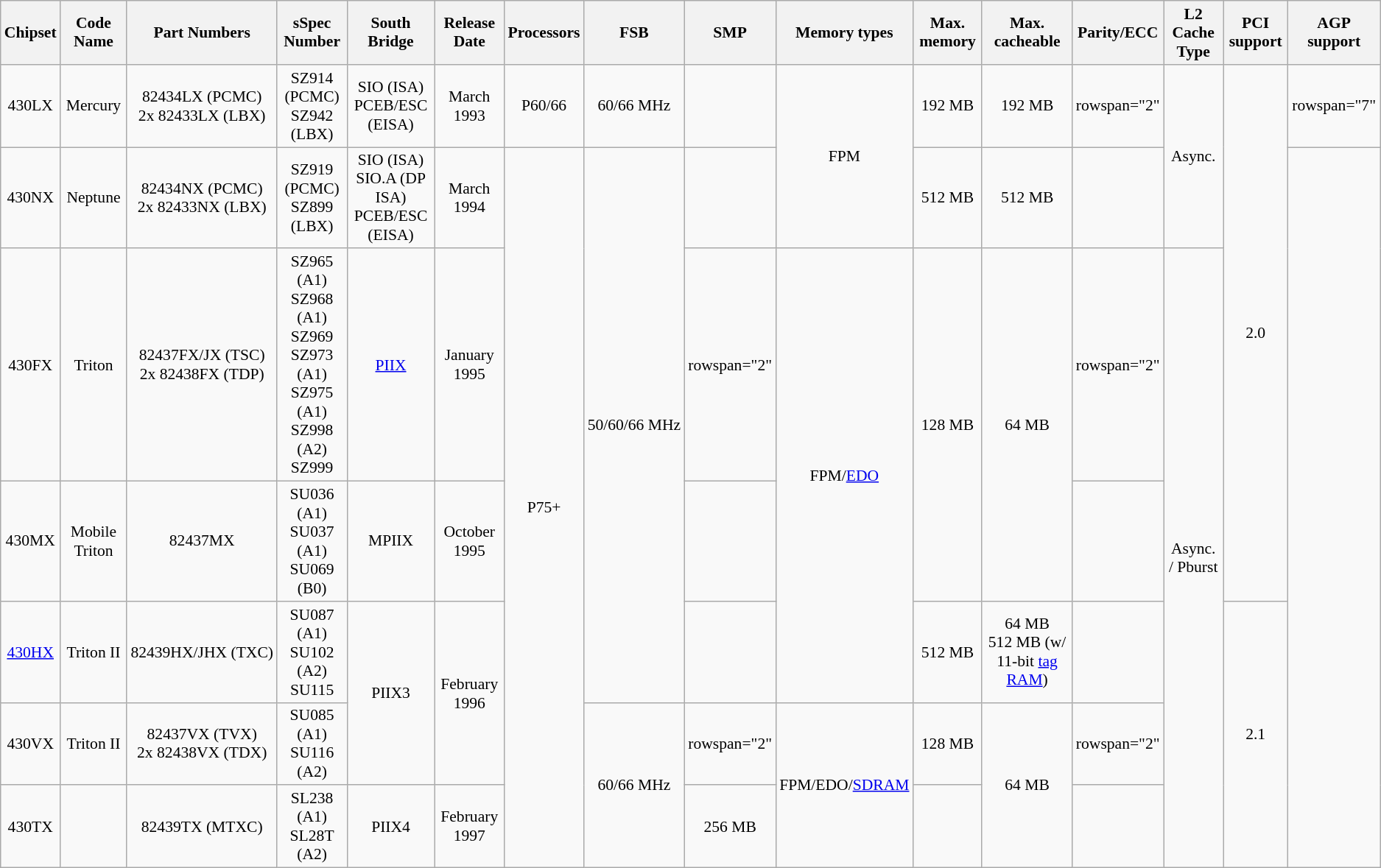<table class="wikitable" style="font-size: 90%; text-align:center;">
<tr>
<th>Chipset</th>
<th>Code Name</th>
<th>Part Numbers</th>
<th>sSpec Number</th>
<th>South Bridge</th>
<th>Release Date</th>
<th>Processors</th>
<th>FSB</th>
<th>SMP</th>
<th>Memory types</th>
<th>Max. memory</th>
<th>Max. cacheable</th>
<th>Parity/ECC</th>
<th>L2 Cache Type</th>
<th>PCI support</th>
<th>AGP support</th>
</tr>
<tr>
<td>430LX</td>
<td>Mercury</td>
<td>82434LX (PCMC)<br>2x 82433LX (LBX)</td>
<td>SZ914 (PCMC)<br>SZ942 (LBX)</td>
<td>SIO (ISA)<br>PCEB/ESC (EISA)</td>
<td>March 1993</td>
<td>P60/66</td>
<td>60/66 MHz</td>
<td></td>
<td rowspan="2">FPM</td>
<td>192 MB</td>
<td>192 MB</td>
<td>rowspan="2" </td>
<td rowspan="2">Async.</td>
<td rowspan="4">2.0</td>
<td>rowspan="7" </td>
</tr>
<tr>
<td>430NX</td>
<td>Neptune</td>
<td>82434NX (PCMC)<br>2x 82433NX (LBX)</td>
<td>SZ919 (PCMC)<br>SZ899 (LBX)</td>
<td>SIO (ISA)<br>SIO.A (DP ISA)<br>PCEB/ESC (EISA)</td>
<td>March 1994</td>
<td rowspan="6">P75+</td>
<td rowspan="4">50/60/66 MHz</td>
<td></td>
<td>512 MB</td>
<td>512 MB</td>
</tr>
<tr>
<td>430FX</td>
<td>Triton</td>
<td>82437FX/JX (TSC)<br>2x 82438FX (TDP)</td>
<td>SZ965 (A1)<br>SZ968 (A1)<br>SZ969<br>SZ973 (A1)<br>SZ975 (A1)<br>SZ998 (A2)<br>SZ999</td>
<td><a href='#'>PIIX</a></td>
<td>January 1995</td>
<td>rowspan="2" </td>
<td rowspan="3">FPM/<a href='#'>EDO</a></td>
<td rowspan="2">128 MB</td>
<td rowspan="2">64 MB</td>
<td>rowspan="2" </td>
<td rowspan="5">Async. / Pburst</td>
</tr>
<tr>
<td>430MX</td>
<td>Mobile Triton</td>
<td>82437MX</td>
<td>SU036 (A1)<br>SU037 (A1)<br>SU069 (B0)</td>
<td>MPIIX</td>
<td>October 1995</td>
</tr>
<tr>
<td><a href='#'>430HX</a></td>
<td>Triton II</td>
<td>82439HX/JHX (TXC)</td>
<td>SU087 (A1)<br>SU102 (A2)<br>SU115</td>
<td rowspan="2">PIIX3</td>
<td rowspan="2">February 1996</td>
<td></td>
<td>512 MB</td>
<td>64 MB<br>512 MB (w/ 11-bit <a href='#'>tag RAM</a>)</td>
<td></td>
<td rowspan="3">2.1</td>
</tr>
<tr>
<td>430VX</td>
<td>Triton II</td>
<td>82437VX (TVX)<br>2x 82438VX (TDX)</td>
<td>SU085 (A1)<br>SU116 (A2)</td>
<td rowspan="2">60/66 MHz</td>
<td>rowspan="2" </td>
<td rowspan="2">FPM/EDO/<a href='#'>SDRAM</a></td>
<td>128 MB</td>
<td rowspan="2">64 MB</td>
<td>rowspan="2" </td>
</tr>
<tr>
<td>430TX</td>
<td></td>
<td>82439TX (MTXC)</td>
<td>SL238 (A1)<br>SL28T (A2)</td>
<td>PIIX4</td>
<td>February 1997</td>
<td>256 MB</td>
</tr>
</table>
